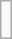<table class="wikitable">
<tr>
<td><br></td>
</tr>
</table>
